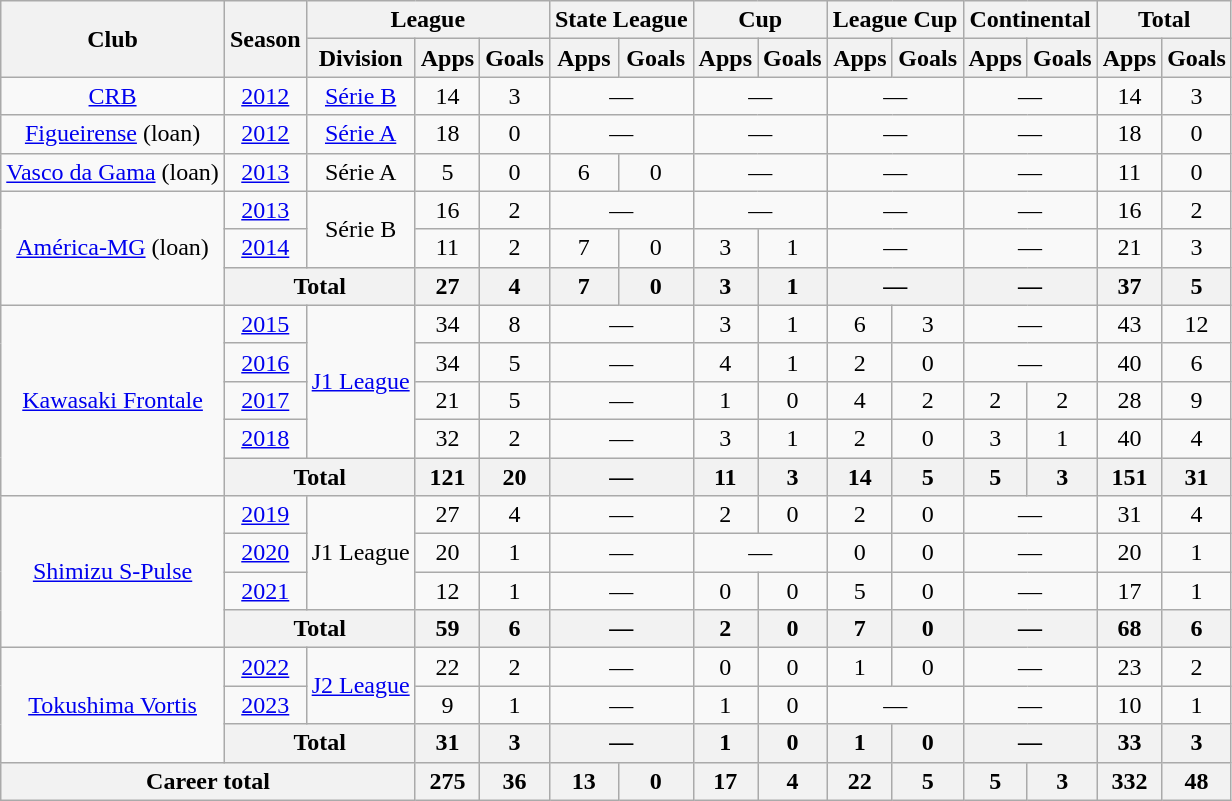<table class="wikitable" style="text-align:center;">
<tr>
<th rowspan=2>Club</th>
<th rowspan=2>Season</th>
<th colspan=3>League</th>
<th colspan=2>State League</th>
<th colspan=2>Cup</th>
<th colspan=2>League Cup</th>
<th colspan=2>Continental</th>
<th colspan=2>Total</th>
</tr>
<tr>
<th>Division</th>
<th>Apps</th>
<th>Goals</th>
<th>Apps</th>
<th>Goals</th>
<th>Apps</th>
<th>Goals</th>
<th>Apps</th>
<th>Goals</th>
<th>Apps</th>
<th>Goals</th>
<th>Apps</th>
<th>Goals</th>
</tr>
<tr>
<td><a href='#'>CRB</a></td>
<td><a href='#'>2012</a></td>
<td><a href='#'>Série B</a></td>
<td>14</td>
<td>3</td>
<td colspan="2">—</td>
<td colspan="2">—</td>
<td colspan="2">—</td>
<td colspan="2">—</td>
<td>14</td>
<td>3</td>
</tr>
<tr>
<td><a href='#'>Figueirense</a> (loan)</td>
<td><a href='#'>2012</a></td>
<td><a href='#'>Série A</a></td>
<td>18</td>
<td>0</td>
<td colspan="2">—</td>
<td colspan="2">—</td>
<td colspan="2">—</td>
<td colspan="2">—</td>
<td>18</td>
<td>0</td>
</tr>
<tr>
<td><a href='#'>Vasco da Gama</a> (loan)</td>
<td><a href='#'>2013</a></td>
<td>Série A</td>
<td>5</td>
<td>0</td>
<td>6</td>
<td>0</td>
<td colspan="2">—</td>
<td colspan="2">—</td>
<td colspan="2">—</td>
<td>11</td>
<td>0</td>
</tr>
<tr>
<td rowspan="3"><a href='#'>América-MG</a> (loan)</td>
<td><a href='#'>2013</a></td>
<td rowspan="2">Série B</td>
<td>16</td>
<td>2</td>
<td colspan="2">—</td>
<td colspan="2">—</td>
<td colspan="2">—</td>
<td colspan="2">—</td>
<td>16</td>
<td>2</td>
</tr>
<tr>
<td><a href='#'>2014</a></td>
<td>11</td>
<td>2</td>
<td>7</td>
<td>0</td>
<td>3</td>
<td>1</td>
<td colspan="2">—</td>
<td colspan="2">—</td>
<td>21</td>
<td>3</td>
</tr>
<tr>
<th colspan=2>Total</th>
<th>27</th>
<th>4</th>
<th>7</th>
<th>0</th>
<th>3</th>
<th>1</th>
<th colspan="2">—</th>
<th colspan="2">—</th>
<th>37</th>
<th>5</th>
</tr>
<tr>
<td rowspan="5"><a href='#'>Kawasaki Frontale</a></td>
<td><a href='#'>2015</a></td>
<td rowspan="4"><a href='#'>J1 League</a></td>
<td>34</td>
<td>8</td>
<td colspan="2">—</td>
<td>3</td>
<td>1</td>
<td>6</td>
<td>3</td>
<td colspan="2">—</td>
<td>43</td>
<td>12</td>
</tr>
<tr>
<td><a href='#'>2016</a></td>
<td>34</td>
<td>5</td>
<td colspan="2">—</td>
<td>4</td>
<td>1</td>
<td>2</td>
<td>0</td>
<td colspan="2">—</td>
<td>40</td>
<td>6</td>
</tr>
<tr>
<td><a href='#'>2017</a></td>
<td>21</td>
<td>5</td>
<td colspan="2">—</td>
<td>1</td>
<td>0</td>
<td>4</td>
<td>2</td>
<td>2</td>
<td>2</td>
<td>28</td>
<td>9</td>
</tr>
<tr>
<td><a href='#'>2018</a></td>
<td>32</td>
<td>2</td>
<td colspan="2">—</td>
<td>3</td>
<td>1</td>
<td>2</td>
<td>0</td>
<td>3</td>
<td>1</td>
<td>40</td>
<td>4</td>
</tr>
<tr>
<th colspan=2>Total</th>
<th>121</th>
<th>20</th>
<th colspan="2">—</th>
<th>11</th>
<th>3</th>
<th>14</th>
<th>5</th>
<th>5</th>
<th>3</th>
<th>151</th>
<th>31</th>
</tr>
<tr>
<td rowspan="4"><a href='#'>Shimizu S-Pulse</a></td>
<td><a href='#'>2019</a></td>
<td rowspan="3">J1 League</td>
<td>27</td>
<td>4</td>
<td colspan="2">—</td>
<td>2</td>
<td>0</td>
<td>2</td>
<td>0</td>
<td colspan="2">—</td>
<td>31</td>
<td>4</td>
</tr>
<tr>
<td><a href='#'>2020</a></td>
<td>20</td>
<td>1</td>
<td colspan="2">—</td>
<td colspan="2">—</td>
<td>0</td>
<td>0</td>
<td colspan="2">—</td>
<td>20</td>
<td>1</td>
</tr>
<tr>
<td><a href='#'>2021</a></td>
<td>12</td>
<td>1</td>
<td colspan="2">—</td>
<td>0</td>
<td>0</td>
<td>5</td>
<td>0</td>
<td colspan="2">—</td>
<td>17</td>
<td>1</td>
</tr>
<tr>
<th colspan=2>Total</th>
<th>59</th>
<th>6</th>
<th colspan="2">—</th>
<th>2</th>
<th>0</th>
<th>7</th>
<th>0</th>
<th colspan="2">—</th>
<th>68</th>
<th>6</th>
</tr>
<tr>
<td rowspan="3"><a href='#'>Tokushima Vortis</a></td>
<td><a href='#'>2022</a></td>
<td rowspan="2"><a href='#'>J2 League</a></td>
<td>22</td>
<td>2</td>
<td colspan="2">—</td>
<td>0</td>
<td>0</td>
<td>1</td>
<td>0</td>
<td colspan="2">—</td>
<td>23</td>
<td>2</td>
</tr>
<tr>
<td><a href='#'>2023</a></td>
<td>9</td>
<td>1</td>
<td colspan="2">—</td>
<td>1</td>
<td>0</td>
<td colspan="2">—</td>
<td colspan="2">—</td>
<td>10</td>
<td>1</td>
</tr>
<tr>
<th colspan=2>Total</th>
<th>31</th>
<th>3</th>
<th colspan="2">—</th>
<th>1</th>
<th>0</th>
<th>1</th>
<th>0</th>
<th colspan="2">—</th>
<th>33</th>
<th>3</th>
</tr>
<tr>
<th colspan=3>Career total</th>
<th>275</th>
<th>36</th>
<th>13</th>
<th>0</th>
<th>17</th>
<th>4</th>
<th>22</th>
<th>5</th>
<th>5</th>
<th>3</th>
<th>332</th>
<th>48</th>
</tr>
</table>
